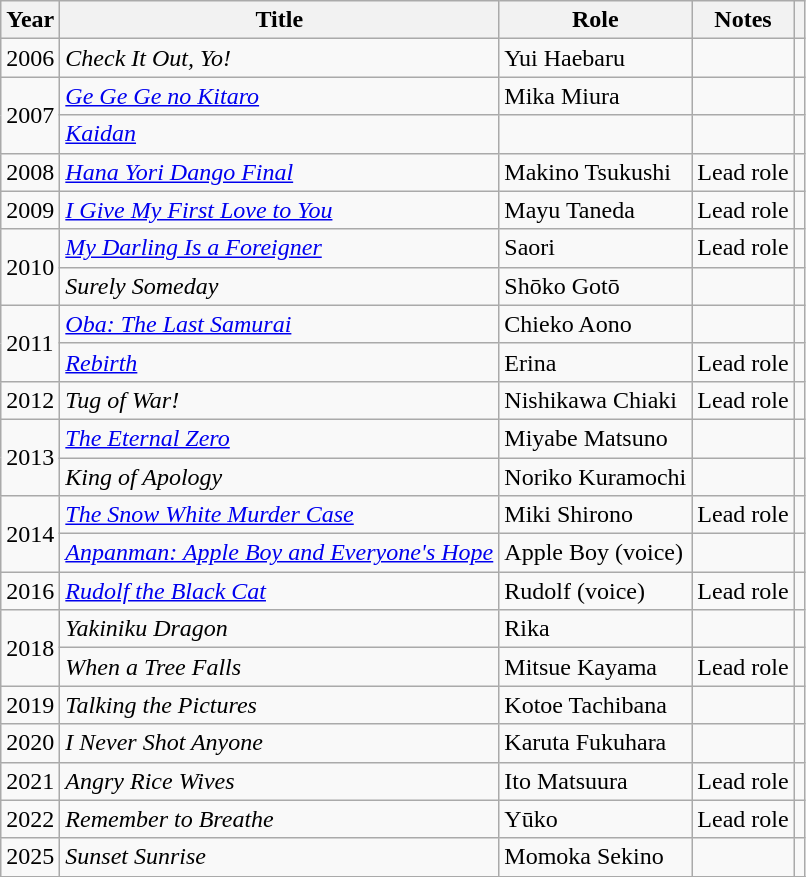<table class="wikitable sortable">
<tr>
<th>Year</th>
<th>Title</th>
<th>Role</th>
<th class="unsortable">Notes</th>
<th class="unsortable"></th>
</tr>
<tr>
<td>2006</td>
<td><em>Check It Out, Yo!</em></td>
<td>Yui Haebaru</td>
<td></td>
<td></td>
</tr>
<tr>
<td rowspan="2">2007</td>
<td><em><a href='#'>Ge Ge Ge no Kitaro</a></em></td>
<td>Mika Miura</td>
<td></td>
<td></td>
</tr>
<tr>
<td><em><a href='#'>Kaidan</a></em></td>
<td></td>
<td></td>
<td></td>
</tr>
<tr>
<td>2008</td>
<td><em><a href='#'>Hana Yori Dango Final</a></em></td>
<td>Makino Tsukushi</td>
<td>Lead role</td>
<td></td>
</tr>
<tr>
<td>2009</td>
<td><em><a href='#'>I Give My First Love to You</a></em></td>
<td>Mayu Taneda</td>
<td>Lead role</td>
<td></td>
</tr>
<tr>
<td rowspan="2">2010</td>
<td><em><a href='#'>My Darling Is a Foreigner</a></em></td>
<td>Saori</td>
<td>Lead role</td>
<td></td>
</tr>
<tr>
<td><em>Surely Someday</em></td>
<td>Shōko Gotō</td>
<td></td>
<td></td>
</tr>
<tr>
<td rowspan="2">2011</td>
<td><em><a href='#'>Oba: The Last Samurai</a></em></td>
<td>Chieko Aono</td>
<td></td>
<td></td>
</tr>
<tr>
<td><em><a href='#'>Rebirth</a></em></td>
<td>Erina</td>
<td>Lead role</td>
<td></td>
</tr>
<tr>
<td>2012</td>
<td><em>Tug of War!</em></td>
<td>Nishikawa Chiaki</td>
<td>Lead role</td>
<td></td>
</tr>
<tr>
<td rowspan="2">2013</td>
<td><em><a href='#'>The Eternal Zero</a> </em></td>
<td>Miyabe Matsuno</td>
<td></td>
<td></td>
</tr>
<tr>
<td><em>King of Apology</em></td>
<td>Noriko Kuramochi</td>
<td></td>
<td></td>
</tr>
<tr>
<td rowspan="2">2014</td>
<td><em><a href='#'>The Snow White Murder Case</a></em></td>
<td>Miki Shirono</td>
<td>Lead role</td>
<td></td>
</tr>
<tr>
<td><em><a href='#'>Anpanman: Apple Boy and Everyone's Hope</a></em></td>
<td>Apple Boy (voice)</td>
<td></td>
<td></td>
</tr>
<tr>
<td>2016</td>
<td><em><a href='#'>Rudolf the Black Cat</a></em></td>
<td>Rudolf (voice)</td>
<td>Lead role</td>
<td></td>
</tr>
<tr>
<td rowspan="2">2018</td>
<td><em>Yakiniku Dragon</em></td>
<td>Rika</td>
<td></td>
<td></td>
</tr>
<tr>
<td><em>When a Tree Falls</em></td>
<td>Mitsue Kayama</td>
<td>Lead role</td>
<td></td>
</tr>
<tr>
<td>2019</td>
<td><em>Talking the Pictures</em></td>
<td>Kotoe Tachibana</td>
<td></td>
<td></td>
</tr>
<tr>
<td>2020</td>
<td><em>I Never Shot Anyone</em></td>
<td>Karuta Fukuhara</td>
<td></td>
<td></td>
</tr>
<tr>
<td>2021</td>
<td><em>Angry Rice Wives</em></td>
<td>Ito Matsuura</td>
<td>Lead role</td>
<td></td>
</tr>
<tr>
<td>2022</td>
<td><em>Remember to Breathe</em></td>
<td>Yūko</td>
<td>Lead role</td>
<td></td>
</tr>
<tr>
<td>2025</td>
<td><em>Sunset Sunrise</em></td>
<td>Momoka Sekino</td>
<td></td>
<td></td>
</tr>
<tr>
</tr>
</table>
